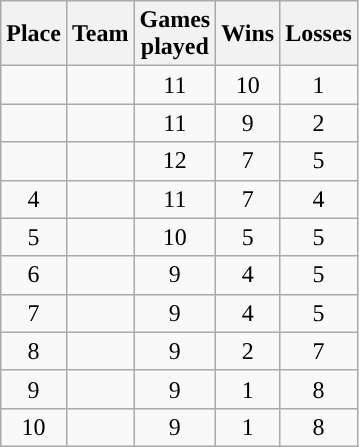<table class="wikitable" style="text-align:center;">
<tr>
<th>Place</th>
<th>Team</th>
<th>Games<br>played</th>
<th>Wins</th>
<th>Losses</th>
</tr>
<tr>
<td></td>
<td align=left></td>
<td>11</td>
<td>10</td>
<td>1</td>
</tr>
<tr>
<td></td>
<td align=left></td>
<td>11</td>
<td>9</td>
<td>2</td>
</tr>
<tr>
<td></td>
<td align=left></td>
<td>12</td>
<td>7</td>
<td>5</td>
</tr>
<tr>
<td>4</td>
<td align=left></td>
<td>11</td>
<td>7</td>
<td>4</td>
</tr>
<tr>
<td>5</td>
<td align=left></td>
<td>10</td>
<td>5</td>
<td>5</td>
</tr>
<tr>
<td>6</td>
<td align=left></td>
<td>9</td>
<td>4</td>
<td>5</td>
</tr>
<tr>
<td>7</td>
<td align=left></td>
<td>9</td>
<td>4</td>
<td>5</td>
</tr>
<tr>
<td>8</td>
<td align=left></td>
<td>9</td>
<td>2</td>
<td>7</td>
</tr>
<tr>
<td>9</td>
<td align=left></td>
<td>9</td>
<td>1</td>
<td>8</td>
</tr>
<tr>
<td>10</td>
<td align=left></td>
<td>9</td>
<td>1</td>
<td>8</td>
</tr>
</table>
